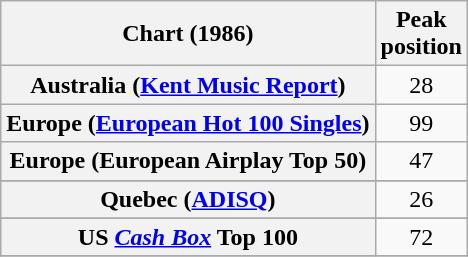<table class="wikitable sortable plainrowheaders" style="text-align:center">
<tr>
<th scope="col">Chart (1986)</th>
<th scope="col">Peak<br>position</th>
</tr>
<tr>
<th scope="row">Australia (<a href='#'>Kent Music Report</a>)</th>
<td>28</td>
</tr>
<tr>
<th scope="row">Europe (<a href='#'>European Hot 100 Singles</a>)</th>
<td>99</td>
</tr>
<tr>
<th scope="row">Europe (European Airplay Top 50)</th>
<td style="text-align:center;">47</td>
</tr>
<tr>
</tr>
<tr>
<th scope="row">Quebec (<a href='#'>ADISQ</a>)</th>
<td align="center">26</td>
</tr>
<tr>
</tr>
<tr>
</tr>
<tr>
</tr>
<tr>
</tr>
<tr>
<th scope="row">US <em><a href='#'>Cash Box</a></em> Top 100</th>
<td>72</td>
</tr>
<tr>
</tr>
</table>
